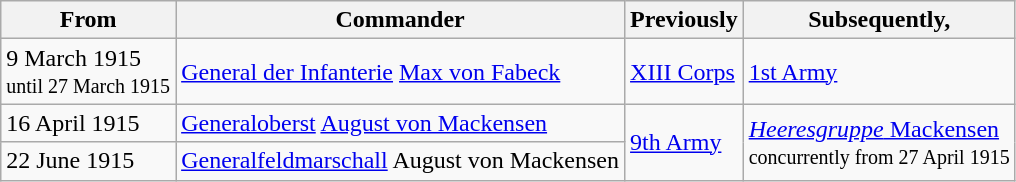<table class="wikitable">
<tr>
<th>From</th>
<th>Commander</th>
<th>Previously</th>
<th>Subsequently,</th>
</tr>
<tr>
<td>9 March 1915<br><small>until 27 March 1915</small></td>
<td><a href='#'>General der Infanterie</a> <a href='#'>Max von Fabeck</a></td>
<td><a href='#'>XIII Corps</a></td>
<td><a href='#'>1st Army</a></td>
</tr>
<tr>
<td>16 April 1915</td>
<td><a href='#'>Generaloberst</a> <a href='#'>August von Mackensen</a></td>
<td rowspan=2><a href='#'>9th Army</a></td>
<td rowspan=2><a href='#'><em>Heeresgruppe</em> Mackensen</a><br><small>concurrently from 27 April 1915</small></td>
</tr>
<tr>
<td>22 June 1915</td>
<td><a href='#'>Generalfeldmarschall</a> August von Mackensen</td>
</tr>
</table>
